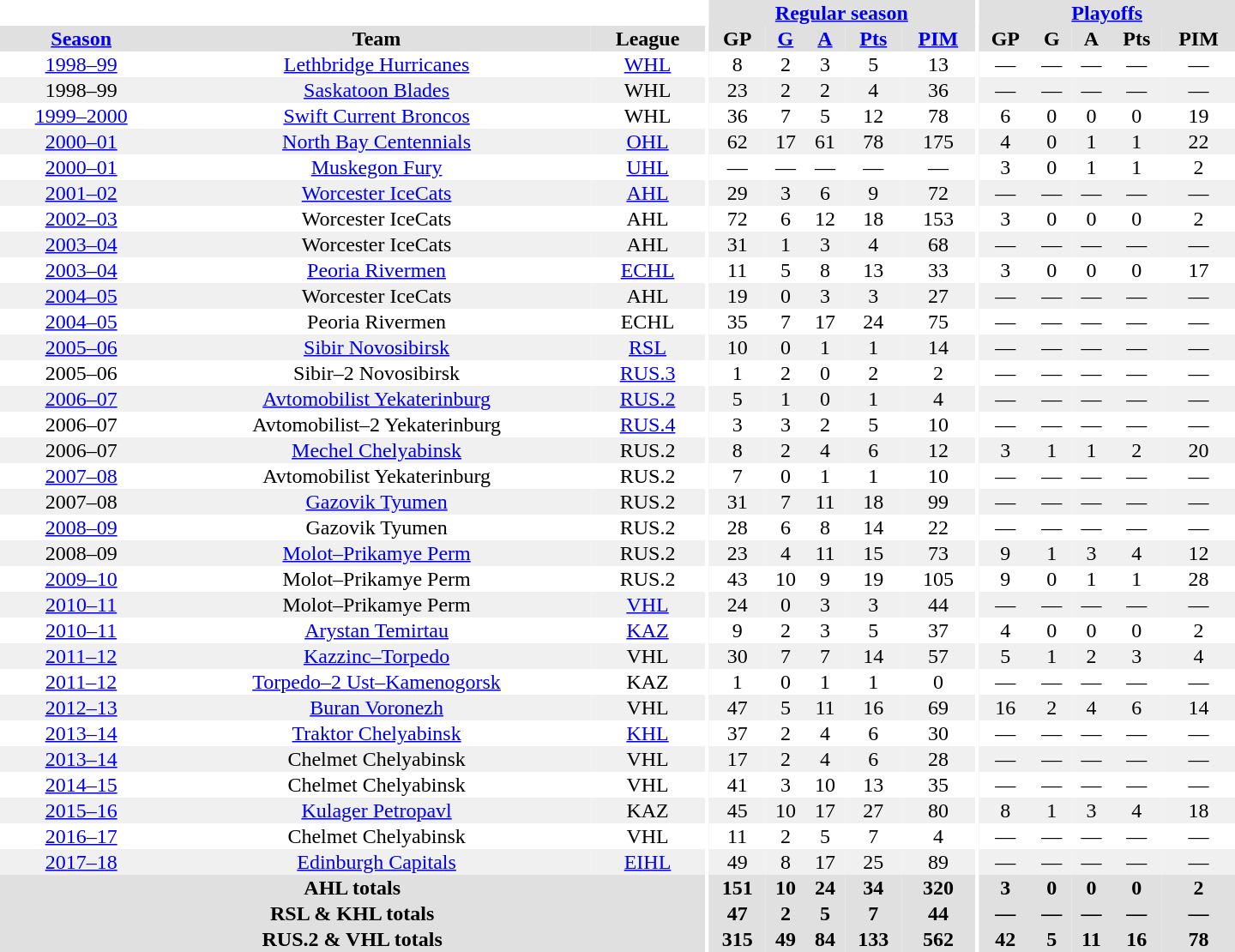<table border="0" cellpadding="1" cellspacing="0" style="text-align:center; width:60em;">
<tr bgcolor="#e0e0e0">
<th colspan="3" bgcolor="#ffffff"></th>
<th rowspan="99" bgcolor="#ffffff"></th>
<th colspan="5"><a href='#'>Regular season</a></th>
<th rowspan="99" bgcolor="#ffffff"></th>
<th colspan="5"><a href='#'>Playoffs</a></th>
</tr>
<tr bgcolor="#e0e0e0">
<th><a href='#'>Season</a></th>
<th>Team</th>
<th>League</th>
<th>GP</th>
<th><a href='#'>G</a></th>
<th><a href='#'>A</a></th>
<th><a href='#'>Pts</a></th>
<th><a href='#'>PIM</a></th>
<th>GP</th>
<th>G</th>
<th>A</th>
<th>Pts</th>
<th>PIM</th>
</tr>
<tr>
<td><a href='#'>1998–99</a></td>
<td><a href='#'>Lethbridge Hurricanes</a></td>
<td><a href='#'>WHL</a></td>
<td>8</td>
<td>2</td>
<td>3</td>
<td>5</td>
<td>13</td>
<td>—</td>
<td>—</td>
<td>—</td>
<td>—</td>
<td>—</td>
</tr>
<tr bgcolor="#f0f0f0">
<td>1998–99</td>
<td><a href='#'>Saskatoon Blades</a></td>
<td>WHL</td>
<td>23</td>
<td>2</td>
<td>2</td>
<td>4</td>
<td>36</td>
<td>—</td>
<td>—</td>
<td>—</td>
<td>—</td>
<td>—</td>
</tr>
<tr>
<td><a href='#'>1999–2000</a></td>
<td><a href='#'>Swift Current Broncos</a></td>
<td>WHL</td>
<td>36</td>
<td>7</td>
<td>5</td>
<td>12</td>
<td>78</td>
<td>6</td>
<td>0</td>
<td>0</td>
<td>0</td>
<td>19</td>
</tr>
<tr bgcolor="#f0f0f0">
<td><a href='#'>2000–01</a></td>
<td><a href='#'>North Bay Centennials</a></td>
<td><a href='#'>OHL</a></td>
<td>62</td>
<td>17</td>
<td>61</td>
<td>78</td>
<td>175</td>
<td>4</td>
<td>0</td>
<td>1</td>
<td>1</td>
<td>22</td>
</tr>
<tr>
<td><a href='#'>2000–01</a></td>
<td><a href='#'>Muskegon Fury</a></td>
<td><a href='#'>UHL</a></td>
<td>—</td>
<td>—</td>
<td>—</td>
<td>—</td>
<td>—</td>
<td>3</td>
<td>0</td>
<td>1</td>
<td>1</td>
<td>2</td>
</tr>
<tr bgcolor="#f0f0f0">
<td><a href='#'>2001–02</a></td>
<td><a href='#'>Worcester IceCats</a></td>
<td><a href='#'>AHL</a></td>
<td>29</td>
<td>3</td>
<td>6</td>
<td>9</td>
<td>72</td>
<td>—</td>
<td>—</td>
<td>—</td>
<td>—</td>
<td>—</td>
</tr>
<tr>
<td><a href='#'>2002–03</a></td>
<td>Worcester IceCats</td>
<td>AHL</td>
<td>72</td>
<td>6</td>
<td>12</td>
<td>18</td>
<td>153</td>
<td>3</td>
<td>0</td>
<td>0</td>
<td>0</td>
<td>2</td>
</tr>
<tr bgcolor="#f0f0f0">
<td><a href='#'>2003–04</a></td>
<td>Worcester IceCats</td>
<td>AHL</td>
<td>31</td>
<td>1</td>
<td>3</td>
<td>4</td>
<td>68</td>
<td>—</td>
<td>—</td>
<td>—</td>
<td>—</td>
<td>—</td>
</tr>
<tr>
<td><a href='#'>2003–04</a></td>
<td><a href='#'>Peoria Rivermen</a></td>
<td><a href='#'>ECHL</a></td>
<td>11</td>
<td>5</td>
<td>8</td>
<td>13</td>
<td>33</td>
<td>3</td>
<td>0</td>
<td>0</td>
<td>0</td>
<td>17</td>
</tr>
<tr bgcolor="#f0f0f0">
<td><a href='#'>2004–05</a></td>
<td>Worcester IceCats</td>
<td>AHL</td>
<td>19</td>
<td>0</td>
<td>3</td>
<td>3</td>
<td>27</td>
<td>—</td>
<td>—</td>
<td>—</td>
<td>—</td>
<td>—</td>
</tr>
<tr>
<td><a href='#'>2004–05</a></td>
<td>Peoria Rivermen</td>
<td>ECHL</td>
<td>35</td>
<td>7</td>
<td>17</td>
<td>24</td>
<td>75</td>
<td>—</td>
<td>—</td>
<td>—</td>
<td>—</td>
<td>—</td>
</tr>
<tr bgcolor="#f0f0f0">
<td><a href='#'>2005–06</a></td>
<td><a href='#'>Sibir Novosibirsk</a></td>
<td><a href='#'>RSL</a></td>
<td>10</td>
<td>0</td>
<td>1</td>
<td>1</td>
<td>14</td>
<td>—</td>
<td>—</td>
<td>—</td>
<td>—</td>
<td>—</td>
</tr>
<tr>
<td>2005–06</td>
<td>Sibir–2 Novosibirsk</td>
<td><a href='#'>RUS.3</a></td>
<td>1</td>
<td>2</td>
<td>0</td>
<td>2</td>
<td>2</td>
<td>—</td>
<td>—</td>
<td>—</td>
<td>—</td>
<td>—</td>
</tr>
<tr bgcolor="#f0f0f0">
<td><a href='#'>2006–07</a></td>
<td><a href='#'>Avtomobilist Yekaterinburg</a></td>
<td><a href='#'>RUS.2</a></td>
<td>5</td>
<td>1</td>
<td>0</td>
<td>1</td>
<td>4</td>
<td>—</td>
<td>—</td>
<td>—</td>
<td>—</td>
<td>—</td>
</tr>
<tr>
<td>2006–07</td>
<td>Avtomobilist–2 Yekaterinburg</td>
<td><a href='#'>RUS.4</a></td>
<td>3</td>
<td>3</td>
<td>2</td>
<td>5</td>
<td>10</td>
<td>—</td>
<td>—</td>
<td>—</td>
<td>—</td>
<td>—</td>
</tr>
<tr bgcolor="#f0f0f0">
<td>2006–07</td>
<td><a href='#'>Mechel Chelyabinsk</a></td>
<td>RUS.2</td>
<td>8</td>
<td>2</td>
<td>4</td>
<td>6</td>
<td>12</td>
<td>3</td>
<td>1</td>
<td>1</td>
<td>2</td>
<td>20</td>
</tr>
<tr>
<td><a href='#'>2007–08</a></td>
<td>Avtomobilist Yekaterinburg</td>
<td>RUS.2</td>
<td>7</td>
<td>0</td>
<td>1</td>
<td>1</td>
<td>10</td>
<td>—</td>
<td>—</td>
<td>—</td>
<td>—</td>
<td>—</td>
</tr>
<tr bgcolor="#f0f0f0">
<td>2007–08</td>
<td><a href='#'>Gazovik Tyumen</a></td>
<td>RUS.2</td>
<td>31</td>
<td>7</td>
<td>11</td>
<td>18</td>
<td>99</td>
<td>—</td>
<td>—</td>
<td>—</td>
<td>—</td>
<td>—</td>
</tr>
<tr>
<td><a href='#'>2008–09</a></td>
<td>Gazovik Tyumen</td>
<td>RUS.2</td>
<td>28</td>
<td>6</td>
<td>8</td>
<td>14</td>
<td>22</td>
<td>—</td>
<td>—</td>
<td>—</td>
<td>—</td>
<td>—</td>
</tr>
<tr bgcolor="#f0f0f0">
<td>2008–09</td>
<td><a href='#'>Molot–Prikamye Perm</a></td>
<td>RUS.2</td>
<td>23</td>
<td>4</td>
<td>11</td>
<td>15</td>
<td>73</td>
<td>9</td>
<td>1</td>
<td>3</td>
<td>4</td>
<td>12</td>
</tr>
<tr>
<td><a href='#'>2009–10</a></td>
<td>Molot–Prikamye Perm</td>
<td>RUS.2</td>
<td>43</td>
<td>10</td>
<td>9</td>
<td>19</td>
<td>105</td>
<td>9</td>
<td>0</td>
<td>1</td>
<td>1</td>
<td>28</td>
</tr>
<tr bgcolor="#f0f0f0">
<td><a href='#'>2010–11</a></td>
<td>Molot–Prikamye Perm</td>
<td><a href='#'>VHL</a></td>
<td>24</td>
<td>0</td>
<td>3</td>
<td>3</td>
<td>44</td>
<td>—</td>
<td>—</td>
<td>—</td>
<td>—</td>
<td>—</td>
</tr>
<tr>
<td><a href='#'>2010–11</a></td>
<td><a href='#'>Arystan Temirtau</a></td>
<td><a href='#'>KAZ</a></td>
<td>9</td>
<td>2</td>
<td>3</td>
<td>5</td>
<td>37</td>
<td>4</td>
<td>0</td>
<td>0</td>
<td>0</td>
<td>2</td>
</tr>
<tr bgcolor="#f0f0f0">
<td><a href='#'>2011–12</a></td>
<td><a href='#'>Kazzinc–Torpedo</a></td>
<td>VHL</td>
<td>30</td>
<td>7</td>
<td>7</td>
<td>14</td>
<td>57</td>
<td>5</td>
<td>1</td>
<td>2</td>
<td>3</td>
<td>4</td>
</tr>
<tr>
<td><a href='#'>2011–12</a></td>
<td><a href='#'>Torpedo–2 Ust–Kamenogorsk</a></td>
<td>KAZ</td>
<td>1</td>
<td>0</td>
<td>1</td>
<td>1</td>
<td>0</td>
<td>—</td>
<td>—</td>
<td>—</td>
<td>—</td>
<td>—</td>
</tr>
<tr bgcolor="#f0f0f0">
<td><a href='#'>2012–13</a></td>
<td><a href='#'>Buran Voronezh</a></td>
<td>VHL</td>
<td>47</td>
<td>5</td>
<td>11</td>
<td>16</td>
<td>69</td>
<td>16</td>
<td>2</td>
<td>4</td>
<td>6</td>
<td>14</td>
</tr>
<tr>
<td><a href='#'>2013–14</a></td>
<td><a href='#'>Traktor Chelyabinsk</a></td>
<td><a href='#'>KHL</a></td>
<td>37</td>
<td>2</td>
<td>4</td>
<td>6</td>
<td>30</td>
<td>—</td>
<td>—</td>
<td>—</td>
<td>—</td>
<td>—</td>
</tr>
<tr bgcolor="#f0f0f0">
<td><a href='#'>2013–14</a></td>
<td>Chelmet Chelyabinsk</td>
<td>VHL</td>
<td>17</td>
<td>2</td>
<td>4</td>
<td>6</td>
<td>28</td>
<td>—</td>
<td>—</td>
<td>—</td>
<td>—</td>
<td>—</td>
</tr>
<tr>
<td><a href='#'>2014–15</a></td>
<td>Chelmet Chelyabinsk</td>
<td>VHL</td>
<td>41</td>
<td>3</td>
<td>10</td>
<td>13</td>
<td>35</td>
<td>—</td>
<td>—</td>
<td>—</td>
<td>—</td>
<td>—</td>
</tr>
<tr bgcolor="#f0f0f0">
<td><a href='#'>2015–16</a></td>
<td><a href='#'>Kulager Petropavl</a></td>
<td>KAZ</td>
<td>45</td>
<td>10</td>
<td>17</td>
<td>27</td>
<td>80</td>
<td>8</td>
<td>1</td>
<td>3</td>
<td>4</td>
<td>18</td>
</tr>
<tr>
<td><a href='#'>2016–17</a></td>
<td>Chelmet Chelyabinsk</td>
<td>VHL</td>
<td>11</td>
<td>2</td>
<td>5</td>
<td>7</td>
<td>4</td>
<td>—</td>
<td>—</td>
<td>—</td>
<td>—</td>
<td>—</td>
</tr>
<tr bgcolor="#f0f0f0">
<td><a href='#'>2017–18</a></td>
<td><a href='#'>Edinburgh Capitals</a></td>
<td><a href='#'>EIHL</a></td>
<td>49</td>
<td>8</td>
<td>17</td>
<td>25</td>
<td>89</td>
<td>—</td>
<td>—</td>
<td>—</td>
<td>—</td>
<td>—</td>
</tr>
<tr bgcolor="#e0e0e0">
<th colspan="3">AHL totals</th>
<th>151</th>
<th>10</th>
<th>24</th>
<th>34</th>
<th>320</th>
<th>3</th>
<th>0</th>
<th>0</th>
<th>0</th>
<th>2</th>
</tr>
<tr bgcolor="#e0e0e0">
<th colspan="3">RSL & KHL totals</th>
<th>47</th>
<th>2</th>
<th>5</th>
<th>7</th>
<th>44</th>
<th>—</th>
<th>—</th>
<th>—</th>
<th>—</th>
<th>—</th>
</tr>
<tr bgcolor="#e0e0e0">
<th colspan="3">RUS.2 & VHL totals</th>
<th>315</th>
<th>49</th>
<th>84</th>
<th>133</th>
<th>562</th>
<th>42</th>
<th>5</th>
<th>11</th>
<th>16</th>
<th>78</th>
</tr>
</table>
